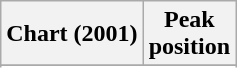<table class="wikitable sortable plainrowheaders" style="text-align:center">
<tr>
<th scope="col">Chart (2001)</th>
<th scope="col">Peak<br>position</th>
</tr>
<tr>
</tr>
<tr>
</tr>
<tr>
</tr>
<tr>
</tr>
<tr>
</tr>
<tr>
</tr>
<tr>
</tr>
<tr>
</tr>
<tr>
</tr>
<tr>
</tr>
<tr>
</tr>
<tr>
</tr>
<tr>
</tr>
<tr>
</tr>
<tr>
</tr>
</table>
